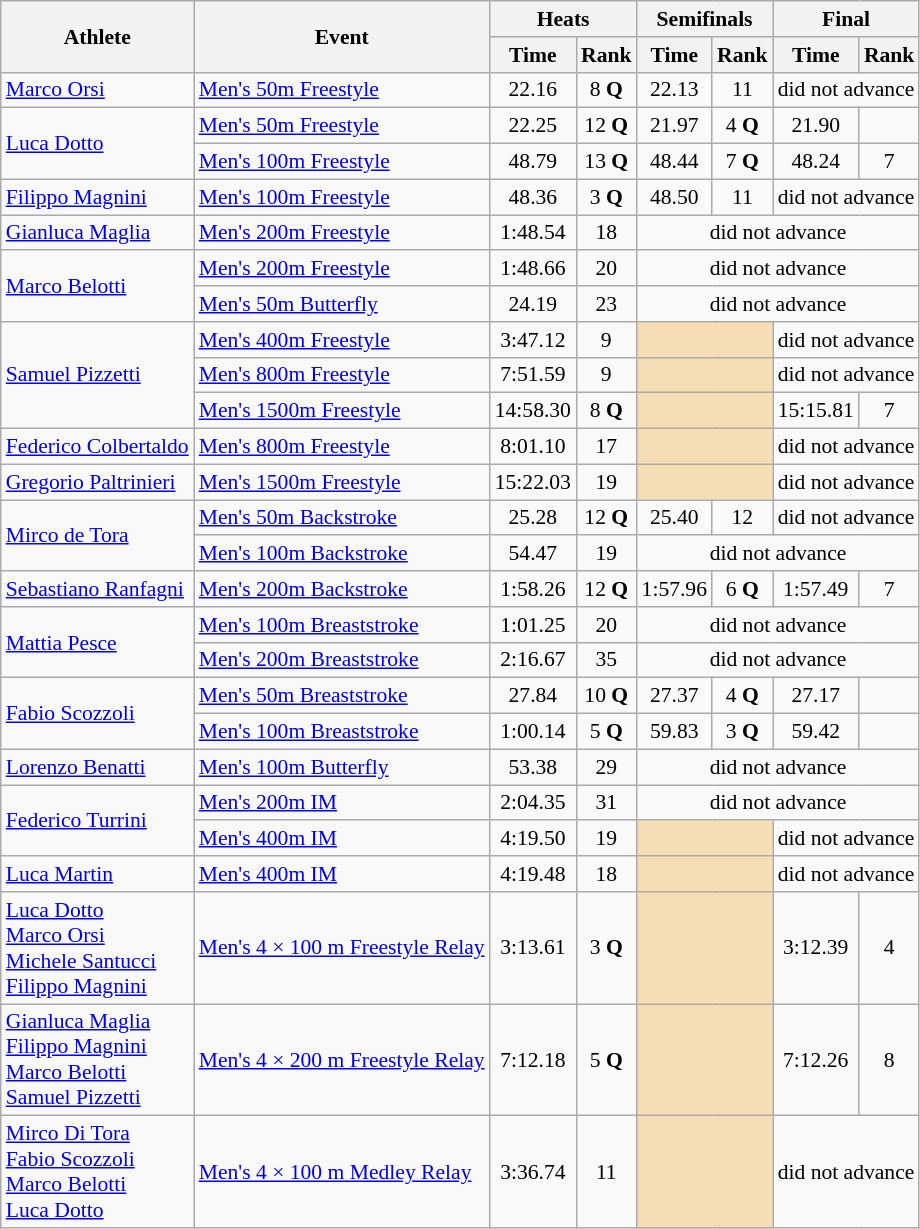<table class=wikitable style="font-size:90%">
<tr>
<th rowspan="2">Athlete</th>
<th rowspan="2">Event</th>
<th colspan="2">Heats</th>
<th colspan="2">Semifinals</th>
<th colspan="2">Final</th>
</tr>
<tr>
<th>Time</th>
<th>Rank</th>
<th>Time</th>
<th>Rank</th>
<th>Time</th>
<th>Rank</th>
</tr>
<tr>
<td rowspan="1"><a href='#'>Marco Orsi</a></td>
<td><a href='#'>Men's 50m Freestyle</a></td>
<td align=center>22.16</td>
<td align=center>8 <strong>Q</strong></td>
<td align=center>22.13</td>
<td align=center>11</td>
<td align=center colspan=2>did not advance</td>
</tr>
<tr>
<td rowspan="2"><a href='#'>Luca Dotto</a></td>
<td><a href='#'>Men's 50m Freestyle</a></td>
<td align=center>22.25</td>
<td align=center>12 <strong>Q</strong></td>
<td align=center>21.97</td>
<td align=center>4 <strong>Q</strong></td>
<td align=center>21.90</td>
<td align=center></td>
</tr>
<tr>
<td><a href='#'>Men's 100m Freestyle</a></td>
<td align=center>48.79</td>
<td align=center>13 <strong>Q</strong></td>
<td align=center>48.44</td>
<td align=center>7 <strong>Q</strong></td>
<td align=center>48.24</td>
<td align=center>7</td>
</tr>
<tr>
<td rowspan="1"><a href='#'>Filippo Magnini</a></td>
<td><a href='#'>Men's 100m Freestyle</a></td>
<td align=center>48.36</td>
<td align=center>3 <strong>Q</strong></td>
<td align=center>48.50</td>
<td align=center>11</td>
<td align=center colspan=2>did not advance</td>
</tr>
<tr>
<td rowspan="1"><a href='#'>Gianluca Maglia</a></td>
<td><a href='#'>Men's 200m Freestyle</a></td>
<td align=center>1:48.54</td>
<td align=center>18</td>
<td align=center colspan=4>did not advance</td>
</tr>
<tr>
<td rowspan="2"><a href='#'>Marco Belotti</a></td>
<td><a href='#'>Men's 200m Freestyle</a></td>
<td align=center>1:48.66</td>
<td align=center>20</td>
<td align=center colspan=4>did not advance</td>
</tr>
<tr>
<td><a href='#'>Men's 50m Butterfly</a></td>
<td align=center>24.19</td>
<td align=center>23</td>
<td align=center colspan=4>did not advance</td>
</tr>
<tr>
<td rowspan="3"><a href='#'>Samuel Pizzetti</a></td>
<td><a href='#'>Men's 400m Freestyle</a></td>
<td align=center>3:47.12</td>
<td align=center>9</td>
<td colspan= 2 bgcolor="wheat"></td>
<td align=center colspan=2>did not advance</td>
</tr>
<tr>
<td><a href='#'>Men's 800m Freestyle</a></td>
<td align=center>7:51.59</td>
<td align=center>9</td>
<td colspan= 2 bgcolor="wheat"></td>
<td align=center colspan=2>did not advance</td>
</tr>
<tr>
<td><a href='#'>Men's 1500m Freestyle</a></td>
<td align=center>14:58.30</td>
<td align=center>8 <strong>Q</strong></td>
<td colspan= 2 bgcolor="wheat"></td>
<td align=center>15:15.81</td>
<td align=center>7</td>
</tr>
<tr>
<td rowspan="1"><a href='#'>Federico Colbertaldo</a></td>
<td><a href='#'>Men's 800m Freestyle</a></td>
<td align=center>8:01.10</td>
<td align=center>17</td>
<td colspan= 2 bgcolor="wheat"></td>
<td align=center colspan=2>did not advance</td>
</tr>
<tr>
<td rowspan="1"><a href='#'>Gregorio Paltrinieri</a></td>
<td><a href='#'>Men's 1500m Freestyle</a></td>
<td align=center>15:22.03</td>
<td align=center>19</td>
<td colspan= 2 bgcolor="wheat"></td>
<td align=center colspan=2>did not advance</td>
</tr>
<tr>
<td rowspan="2"><a href='#'>Mirco de Tora</a></td>
<td><a href='#'>Men's 50m Backstroke</a></td>
<td align=center>25.28</td>
<td align=center>12 <strong>Q</strong></td>
<td align=center>25.40</td>
<td align=center>12</td>
<td align=center colspan=4>did not advance</td>
</tr>
<tr>
<td><a href='#'>Men's 100m Backstroke</a></td>
<td align=center>54.47</td>
<td align=center>19</td>
<td align=center colspan=4>did not advance</td>
</tr>
<tr>
<td rowspan="1"><a href='#'>Sebastiano Ranfagni</a></td>
<td><a href='#'>Men's 200m Backstroke</a></td>
<td align=center>1:58.26</td>
<td align=center>12 <strong>Q</strong></td>
<td align=center>1:57.96</td>
<td align=center>6 <strong>Q</strong></td>
<td align=center>1:57.49</td>
<td align=center>7</td>
</tr>
<tr>
<td rowspan="2"><a href='#'>Mattia Pesce</a></td>
<td><a href='#'>Men's 100m Breaststroke</a></td>
<td align=center>1:01.25</td>
<td align=center>20</td>
<td align=center colspan=4>did not advance</td>
</tr>
<tr>
<td><a href='#'>Men's 200m Breaststroke</a></td>
<td align=center>2:16.67</td>
<td align=center>35</td>
<td align=center colspan=4>did not advance</td>
</tr>
<tr>
<td rowspan="2"><a href='#'>Fabio Scozzoli</a></td>
<td><a href='#'>Men's 50m Breaststroke</a></td>
<td align=center>27.84</td>
<td align=center>10 <strong>Q</strong></td>
<td align=center>27.37</td>
<td align=center>4 <strong>Q</strong></td>
<td align=center>27.17</td>
<td align=center></td>
</tr>
<tr>
<td><a href='#'>Men's 100m Breaststroke</a></td>
<td align=center>1:00.14</td>
<td align=center>5 <strong>Q</strong></td>
<td align=center>59.83</td>
<td align=center>3 <strong>Q</strong></td>
<td align=center>59.42</td>
<td align=center></td>
</tr>
<tr>
<td rowspan="1"><a href='#'>Lorenzo Benatti</a></td>
<td><a href='#'>Men's 100m Butterfly</a></td>
<td align=center>53.38</td>
<td align=center>29</td>
<td align=center colspan=4>did not advance</td>
</tr>
<tr>
<td rowspan="2"><a href='#'>Federico Turrini</a></td>
<td><a href='#'>Men's 200m IM</a></td>
<td align=center>2:04.35</td>
<td align=center>31</td>
<td align=center colspan=4>did not advance</td>
</tr>
<tr>
<td><a href='#'>Men's 400m IM</a></td>
<td align=center>4:19.50</td>
<td align=center>19</td>
<td colspan= 2 bgcolor="wheat"></td>
<td align=center colspan=2>did not advance</td>
</tr>
<tr>
<td rowspan="1"><a href='#'>Luca Martin</a></td>
<td><a href='#'>Men's 400m IM</a></td>
<td align=center>4:19.48</td>
<td align=center>18</td>
<td colspan= 2 bgcolor="wheat"></td>
<td align=center colspan=2>did not advance</td>
</tr>
<tr>
<td rowspan="1"><a href='#'>Luca Dotto</a><br><a href='#'>Marco Orsi</a><br><a href='#'>Michele Santucci</a><br><a href='#'>Filippo Magnini</a></td>
<td><a href='#'>Men's 4 × 100 m Freestyle Relay</a></td>
<td align=center>3:13.61</td>
<td align=center>3 <strong>Q</strong></td>
<td colspan= 2 bgcolor="wheat"></td>
<td align=center>3:12.39</td>
<td align=center>4</td>
</tr>
<tr>
<td rowspan="1"><a href='#'>Gianluca Maglia</a><br><a href='#'>Filippo Magnini</a><br><a href='#'>Marco Belotti</a><br><a href='#'>Samuel Pizzetti</a></td>
<td><a href='#'>Men's 4 × 200 m Freestyle Relay</a></td>
<td align=center>7:12.18</td>
<td align=center>5 <strong>Q</strong></td>
<td colspan= 2 bgcolor="wheat"></td>
<td align=center>7:12.26</td>
<td align=center>8</td>
</tr>
<tr>
<td rowspan="1"><a href='#'>Mirco Di Tora</a><br><a href='#'>Fabio Scozzoli</a><br><a href='#'>Marco Belotti</a><br><a href='#'>Luca Dotto</a></td>
<td><a href='#'>Men's 4 × 100 m Medley Relay</a></td>
<td align=center>3:36.74</td>
<td align=center>11</td>
<td colspan= 2 bgcolor="wheat"></td>
<td align=center colspan=2>did not advance</td>
</tr>
</table>
